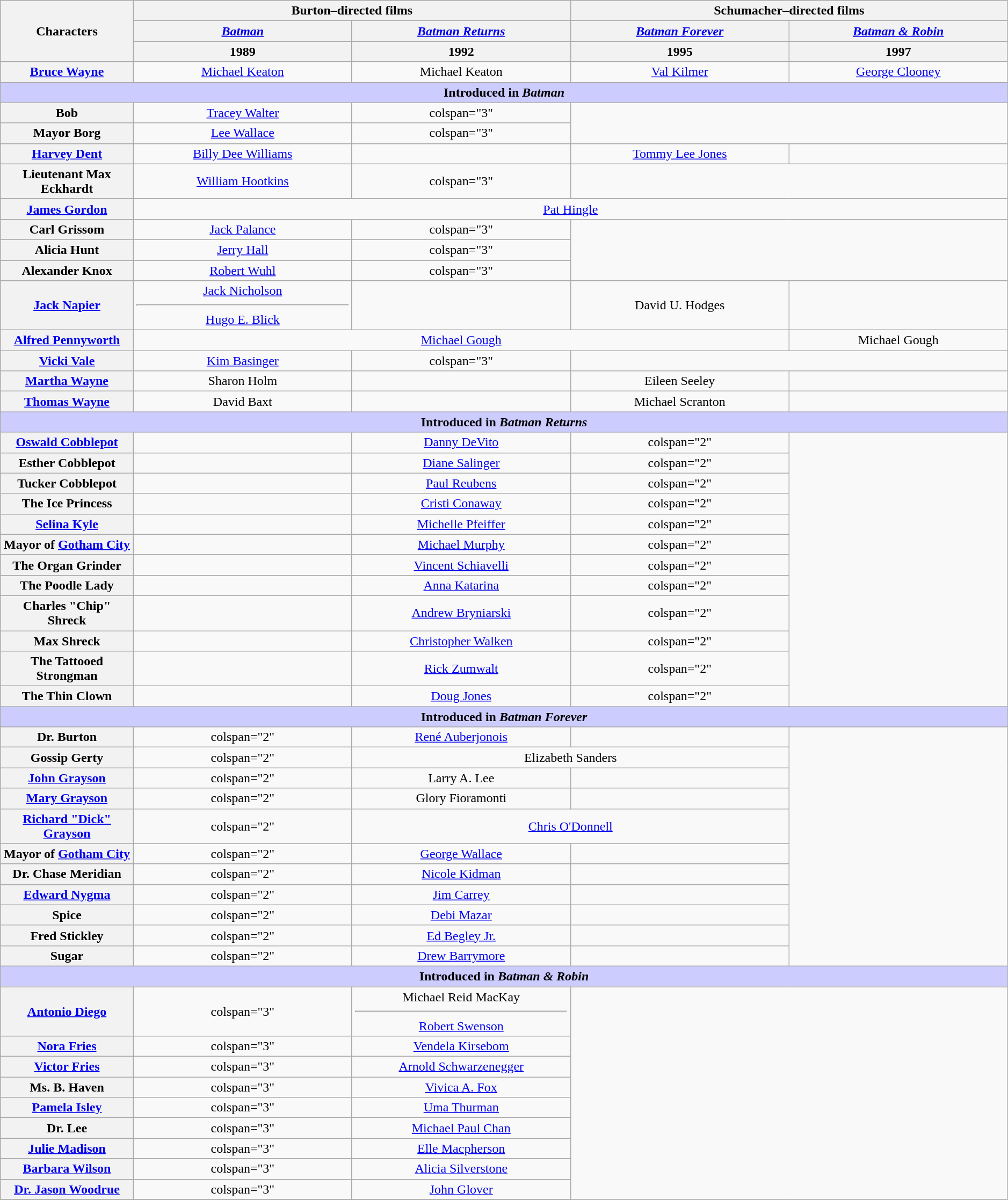<table class="wikitable" style="text-align:center; width:99%">
<tr>
<th rowspan="3" style="width:7.3%;">Characters</th>
<th colspan="2" style="text-align:center;">Burton–directed films</th>
<th colspan="2" style="text-align:center;">Schumacher–directed films</th>
</tr>
<tr>
<th style="text-align:center; width:12%;"><em><a href='#'>Batman</a></em></th>
<th style="text-align:center; width:12%;"><em><a href='#'>Batman Returns</a></em></th>
<th style="text-align:center; width:12%;"><em><a href='#'>Batman Forever</a></em></th>
<th style="text-align:center; width:12%;"><em><a href='#'>Batman & Robin</a></em></th>
</tr>
<tr>
<th>1989</th>
<th>1992</th>
<th>1995</th>
<th>1997</th>
</tr>
<tr>
<th><a href='#'>Bruce Wayne<br></a></th>
<td><a href='#'>Michael Keaton</a><br></td>
<td>Michael Keaton</td>
<td><a href='#'>Val Kilmer</a><br></td>
<td><a href='#'>George Clooney</a><br></td>
</tr>
<tr>
<th colspan="5" style="background:#ccf;">Introduced in <em>Batman</em></th>
</tr>
<tr>
<th>Bob</th>
<td><a href='#'>Tracey Walter</a></td>
<td>colspan="3" </td>
</tr>
<tr>
<th>Mayor Borg</th>
<td><a href='#'>Lee Wallace</a></td>
<td>colspan="3" </td>
</tr>
<tr>
<th><a href='#'>Harvey Dent<br></a></th>
<td><a href='#'>Billy Dee Williams</a></td>
<td></td>
<td><a href='#'>Tommy Lee Jones</a></td>
<td></td>
</tr>
<tr>
<th>Lieutenant Max Eckhardt</th>
<td><a href='#'>William Hootkins</a></td>
<td>colspan="3" </td>
</tr>
<tr>
<th><a href='#'>James Gordon</a></th>
<td colspan="4"><a href='#'>Pat Hingle</a></td>
</tr>
<tr>
<th>Carl Grissom</th>
<td><a href='#'>Jack Palance</a></td>
<td>colspan="3" </td>
</tr>
<tr>
<th>Alicia Hunt</th>
<td><a href='#'>Jerry Hall</a></td>
<td>colspan="3" </td>
</tr>
<tr>
<th>Alexander Knox</th>
<td><a href='#'>Robert Wuhl</a></td>
<td>colspan="3" </td>
</tr>
<tr>
<th><a href='#'>Jack Napier<br></a></th>
<td><a href='#'>Jack Nicholson</a><hr><a href='#'>Hugo E. Blick</a></td>
<td></td>
<td>David U. Hodges</td>
<td></td>
</tr>
<tr>
<th><a href='#'>Alfred Pennyworth</a></th>
<td colspan="3"><a href='#'>Michael Gough</a></td>
<td>Michael Gough<br></td>
</tr>
<tr>
<th><a href='#'>Vicki Vale</a></th>
<td><a href='#'>Kim Basinger</a></td>
<td>colspan="3" </td>
</tr>
<tr>
<th><a href='#'>Martha Wayne</a></th>
<td>Sharon Holm</td>
<td></td>
<td>Eileen Seeley</td>
<td></td>
</tr>
<tr>
<th><a href='#'>Thomas Wayne</a></th>
<td>David Baxt</td>
<td></td>
<td>Michael Scranton</td>
<td></td>
</tr>
<tr>
<th colspan="5" style="background:#ccf;">Introduced in <em>Batman Returns</em></th>
</tr>
<tr>
<th><a href='#'>Oswald Cobblepot<br></a></th>
<td></td>
<td><a href='#'>Danny DeVito</a></td>
<td>colspan="2" </td>
</tr>
<tr>
<th>Esther Cobblepot</th>
<td></td>
<td><a href='#'>Diane Salinger</a></td>
<td>colspan="2" </td>
</tr>
<tr>
<th>Tucker Cobblepot</th>
<td></td>
<td><a href='#'>Paul Reubens</a></td>
<td>colspan="2" </td>
</tr>
<tr>
<th>The Ice Princess</th>
<td></td>
<td><a href='#'>Cristi Conaway</a></td>
<td>colspan="2" </td>
</tr>
<tr>
<th><a href='#'>Selina Kyle<br></a></th>
<td></td>
<td><a href='#'>Michelle Pfeiffer</a></td>
<td>colspan="2" </td>
</tr>
<tr>
<th>Mayor of <a href='#'>Gotham City</a></th>
<td></td>
<td><a href='#'>Michael Murphy</a></td>
<td>colspan="2" </td>
</tr>
<tr>
<th>The Organ Grinder</th>
<td></td>
<td><a href='#'>Vincent Schiavelli</a></td>
<td>colspan="2" </td>
</tr>
<tr>
<th>The Poodle Lady</th>
<td></td>
<td><a href='#'>Anna Katarina</a></td>
<td>colspan="2" </td>
</tr>
<tr>
<th>Charles "Chip" Shreck</th>
<td></td>
<td><a href='#'>Andrew Bryniarski</a></td>
<td>colspan="2" </td>
</tr>
<tr>
<th>Max Shreck</th>
<td></td>
<td><a href='#'>Christopher Walken</a></td>
<td>colspan="2" </td>
</tr>
<tr>
<th>The Tattooed Strongman</th>
<td></td>
<td><a href='#'>Rick Zumwalt</a></td>
<td>colspan="2" </td>
</tr>
<tr>
<th>The Thin Clown</th>
<td></td>
<td><a href='#'>Doug Jones</a></td>
<td>colspan="2" </td>
</tr>
<tr>
<th colspan="5" style="background:#ccf;">Introduced in <em>Batman Forever</em></th>
</tr>
<tr>
<th>Dr. Burton</th>
<td>colspan="2" </td>
<td><a href='#'>René Auberjonois</a></td>
<td></td>
</tr>
<tr>
<th>Gossip Gerty</th>
<td>colspan="2" </td>
<td colspan="2">Elizabeth Sanders</td>
</tr>
<tr>
<th><a href='#'>John Grayson</a></th>
<td>colspan="2" </td>
<td>Larry A. Lee</td>
<td></td>
</tr>
<tr>
<th><a href='#'>Mary Grayson</a></th>
<td>colspan="2" </td>
<td>Glory Fioramonti</td>
<td></td>
</tr>
<tr>
<th><a href='#'>Richard "Dick" Grayson<br></a></th>
<td>colspan="2" </td>
<td colspan="2"><a href='#'>Chris O'Donnell</a></td>
</tr>
<tr>
<th>Mayor of <a href='#'>Gotham City</a></th>
<td>colspan="2" </td>
<td><a href='#'>George Wallace</a></td>
<td></td>
</tr>
<tr>
<th>Dr. Chase Meridian</th>
<td>colspan="2" </td>
<td><a href='#'>Nicole Kidman</a></td>
<td></td>
</tr>
<tr>
<th><a href='#'>Edward Nygma<br></a></th>
<td>colspan="2" </td>
<td><a href='#'>Jim Carrey</a></td>
<td></td>
</tr>
<tr>
<th>Spice</th>
<td>colspan="2" </td>
<td><a href='#'>Debi Mazar</a></td>
<td></td>
</tr>
<tr>
<th>Fred Stickley</th>
<td>colspan="2" </td>
<td><a href='#'>Ed Begley Jr.</a></td>
<td></td>
</tr>
<tr>
<th>Sugar</th>
<td>colspan="2" </td>
<td><a href='#'>Drew Barrymore</a></td>
<td></td>
</tr>
<tr>
<th colspan="5" style="background:#ccf;">Introduced in <em>Batman & Robin</em></th>
</tr>
<tr>
<th><a href='#'>Antonio Diego<br></a></th>
<td>colspan="3" </td>
<td>Michael Reid MacKay<hr><a href='#'>Robert Swenson</a></td>
</tr>
<tr>
<th><a href='#'>Nora Fries</a></th>
<td>colspan="3" </td>
<td><a href='#'>Vendela Kirsebom</a></td>
</tr>
<tr>
<th><a href='#'>Victor Fries<br></a></th>
<td>colspan="3" </td>
<td><a href='#'>Arnold Schwarzenegger</a></td>
</tr>
<tr>
<th>Ms. B. Haven</th>
<td>colspan="3" </td>
<td><a href='#'>Vivica A. Fox</a></td>
</tr>
<tr>
<th><a href='#'>Pamela Isley<br></a></th>
<td>colspan="3" </td>
<td><a href='#'>Uma Thurman</a></td>
</tr>
<tr>
<th>Dr. Lee</th>
<td>colspan="3" </td>
<td><a href='#'>Michael Paul Chan</a></td>
</tr>
<tr>
<th><a href='#'>Julie Madison</a></th>
<td>colspan="3" </td>
<td><a href='#'>Elle Macpherson</a></td>
</tr>
<tr>
<th><a href='#'>Barbara Wilson<br></a></th>
<td>colspan="3" </td>
<td><a href='#'>Alicia Silverstone</a></td>
</tr>
<tr>
<th><a href='#'>Dr. Jason Woodrue</a></th>
<td>colspan="3" </td>
<td><a href='#'>John Glover</a></td>
</tr>
<tr>
</tr>
</table>
